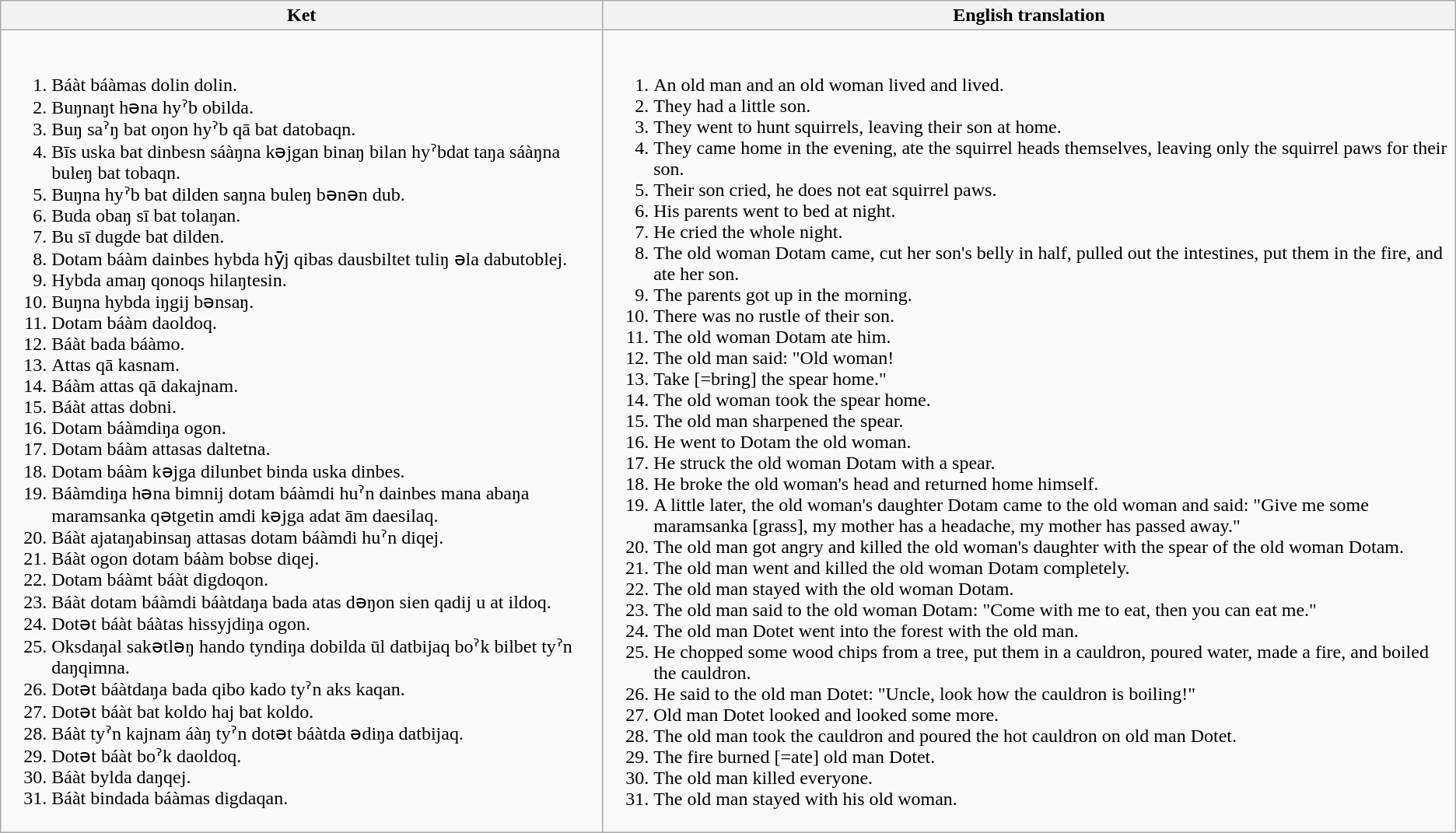<table class="wikitable">
<tr>
<th>Ket</th>
<th>English translation</th>
</tr>
<tr>
<td><br><ol><li>Báàt báàmas dolin dolin.</li><li>Buŋnaŋt həna hyˀb obilda.</li><li>Buŋ saˀŋ bat oŋon hyˀb qā bat datobaqn.</li><li>Bīs uska bat dinbesn sáàŋna kəjgan binaŋ bilan hyˀbdat taŋa sáàŋna buleŋ bat tobaqn.</li><li>Buŋna hyˀb bat dilden saŋna buleŋ bənən dub.</li><li>Buda obaŋ sī bat tolaŋan.</li><li>Bu sī dugde bat dilden.</li><li>Dotam báàm dainbes hybda hȳj qibas dausbiltet tuliŋ əla dabutoblej.</li><li>Hybda amaŋ qonoqs hilaŋtesin.</li><li>Buŋna hybda iŋgij bənsaŋ.</li><li>Dotam báàm daoldoq.</li><li>Báàt bada báàmo.</li><li>Attas qā kasnam.</li><li>Báàm attas qā dakajnam.</li><li>Báàt attas dobni.</li><li>Dotam báàmdiŋa ogon.</li><li>Dotam báàm attasas daltetna.</li><li>Dotam báàm kəjga dilunbet binda uska dinbes.</li><li>Báàmdiŋa həna bimnij dotam báàmdi huˀn dainbes mana abaŋa maramsanka qətgetin amdi kəjga adat ām daesilaq.</li><li>Báàt ajataŋabinsaŋ attasas dotam báàmdi huˀn diqej.</li><li>Báàt ogon dotam báàm bobse diqej.</li><li>Dotam báàmt báàt digdoqon.</li><li>Báàt dotam báàmdi báàtdaŋa bada atas dəŋon sien qadij u at ildoq.</li><li>Dotət báàt báàtas hissyjdiŋa ogon.</li><li>Oksdaŋal sakətləŋ hando tyndiŋa dobilda ūl datbijaq boˀk bilbet tyˀn daŋqimna.</li><li>Dotət báàtdaŋa bada qibo kado tyˀn aks kaqan.</li><li>Dotət báàt bat koldo haj bat koldo.</li><li>Báàt tyˀn kajnam áàŋ tyˀn dotət báàtda ədiŋa datbijaq.</li><li>Dotət báàt boˀk daoldoq.</li><li>Báàt bylda daŋqej.</li><li>Báàt bindada báàmas digdaqan.</li></ol></td>
<td><br><ol><li>An old man and an old woman lived and lived.</li><li>They had a little son.</li><li>They went to hunt squirrels, leaving their son at home.</li><li>They came home in the evening, ate the squirrel heads themselves, leaving only the squirrel paws for their son.</li><li>Their son cried, he does not eat squirrel paws.</li><li>His parents went to bed at night.</li><li>He cried the whole night.</li><li>The old woman Dotam came, cut her son's belly in half, pulled out the intestines, put them in the fire, and ate her son.</li><li>The parents got up in the morning.</li><li>There was no rustle of their son.</li><li>The old woman Dotam ate him.</li><li>The old man said: "Old woman!</li><li>Take [=bring] the spear home."</li><li>The old woman took the spear home.</li><li>The old man sharpened the spear.</li><li>He went to Dotam the old woman.</li><li>He struck the old woman Dotam with a spear.</li><li>He broke the old woman's head and returned home himself.</li><li>A little later, the old woman's daughter Dotam came to the old woman and said: "Give me some maramsanka [grass], my mother has a headache, my mother has passed away."</li><li>The old man got angry and killed the old woman's daughter with the spear of the old woman Dotam.</li><li>The old man went and killed the old woman Dotam completely.</li><li>The old man stayed with the old woman Dotam.</li><li>The old man said to the old woman Dotam: "Come with me to eat, then you can eat me."</li><li>The old man Dotet went into the forest with the old man.</li><li>He chopped some wood chips from a tree, put them in a cauldron, poured water, made a fire, and boiled the cauldron.</li><li>He said to the old man Dotet: "Uncle, look how the cauldron is boiling!"</li><li>Old man Dotet looked and looked some more.</li><li>The old man took the cauldron and poured the hot cauldron on old man Dotet.</li><li>The fire burned [=ate] old man Dotet.</li><li>The old man killed everyone.</li><li>The old man stayed with his old woman.</li></ol></td>
</tr>
</table>
